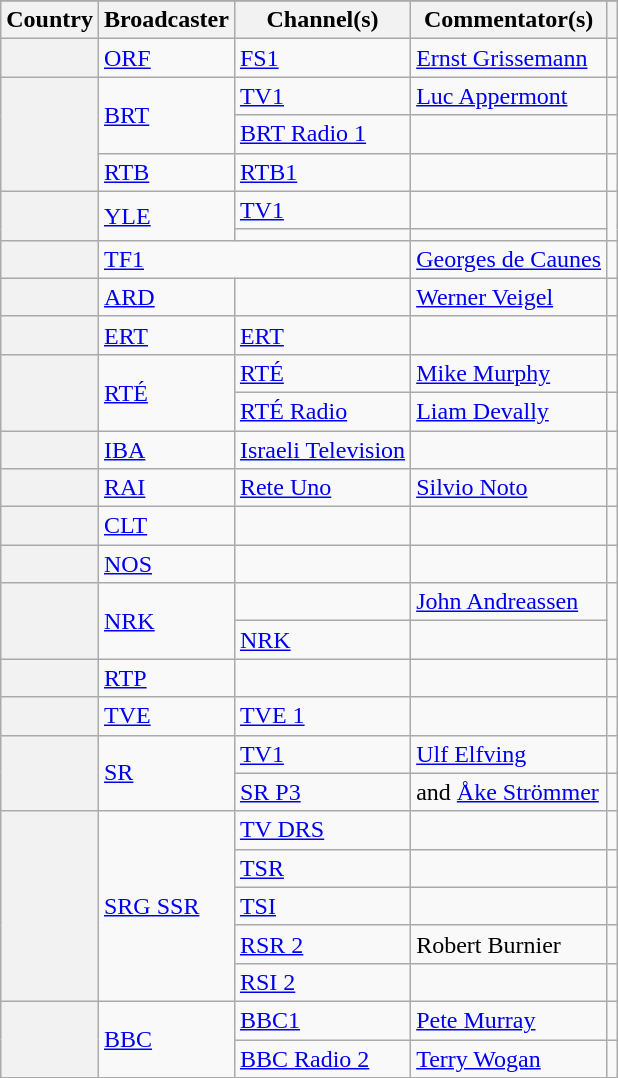<table class="wikitable plainrowheaders">
<tr>
</tr>
<tr>
<th scope="col">Country</th>
<th scope="col">Broadcaster</th>
<th scope="col">Channel(s)</th>
<th scope="col">Commentator(s)</th>
<th scope="col"></th>
</tr>
<tr>
<th scope="row"></th>
<td><a href='#'>ORF</a></td>
<td><a href='#'>FS1</a></td>
<td><a href='#'>Ernst Grissemann</a></td>
<td style="text-align:center"></td>
</tr>
<tr>
<th scope="rowgroup" rowspan="3"></th>
<td rowspan="2"><a href='#'>BRT</a></td>
<td><a href='#'>TV1</a></td>
<td><a href='#'>Luc Appermont</a></td>
<td style="text-align:center"></td>
</tr>
<tr>
<td><a href='#'>BRT Radio 1</a></td>
<td></td>
<td style="text-align:center"></td>
</tr>
<tr>
<td><a href='#'>RTB</a></td>
<td><a href='#'>RTB1</a></td>
<td></td>
<td style="text-align:center"></td>
</tr>
<tr>
<th scope="rowgroup" rowspan="2"></th>
<td rowspan="2"><a href='#'>YLE</a></td>
<td><a href='#'>TV1</a></td>
<td></td>
<td style="text-align:center" rowspan="2"></td>
</tr>
<tr>
<td></td>
<td></td>
</tr>
<tr>
<th scope="row"></th>
<td colspan="2"><a href='#'>TF1</a></td>
<td><a href='#'>Georges de Caunes</a></td>
<td style="text-align:center"></td>
</tr>
<tr>
<th scope="row"></th>
<td><a href='#'>ARD</a></td>
<td></td>
<td><a href='#'>Werner Veigel</a></td>
<td style="text-align:center"></td>
</tr>
<tr>
<th scope="row"></th>
<td><a href='#'>ERT</a></td>
<td><a href='#'>ERT</a></td>
<td></td>
<td style="text-align:center"></td>
</tr>
<tr>
<th scope="rowgroup" rowspan="2"></th>
<td rowspan="2"><a href='#'>RTÉ</a></td>
<td><a href='#'>RTÉ</a></td>
<td><a href='#'>Mike Murphy</a></td>
<td style="text-align:center"></td>
</tr>
<tr>
<td><a href='#'>RTÉ Radio</a></td>
<td><a href='#'>Liam Devally</a></td>
<td style="text-align:center"></td>
</tr>
<tr>
<th scope="row"></th>
<td><a href='#'>IBA</a></td>
<td><a href='#'>Israeli Television</a></td>
<td></td>
<td style="text-align:center"></td>
</tr>
<tr>
<th scope="row"></th>
<td><a href='#'>RAI</a></td>
<td><a href='#'>Rete Uno</a></td>
<td><a href='#'>Silvio Noto</a></td>
<td style="text-align:center"></td>
</tr>
<tr>
<th scope="row"></th>
<td><a href='#'>CLT</a></td>
<td></td>
<td></td>
<td style="text-align:center"></td>
</tr>
<tr>
<th scope="row"></th>
<td><a href='#'>NOS</a></td>
<td></td>
<td></td>
<td style="text-align:center"></td>
</tr>
<tr>
<th scope="rowgroup" rowspan="2"></th>
<td rowspan="2"><a href='#'>NRK</a></td>
<td></td>
<td><a href='#'>John Andreassen</a></td>
<td style="text-align:center" rowspan="2"></td>
</tr>
<tr>
<td><a href='#'>NRK</a></td>
<td></td>
</tr>
<tr>
<th scope="row"></th>
<td><a href='#'>RTP</a></td>
<td></td>
<td></td>
<td style="text-align:center"></td>
</tr>
<tr>
<th scope="row"></th>
<td><a href='#'>TVE</a></td>
<td><a href='#'>TVE 1</a></td>
<td></td>
<td style="text-align:center"></td>
</tr>
<tr>
<th scope="rowgroup" rowspan="2"></th>
<td rowspan="2"><a href='#'>SR</a></td>
<td><a href='#'>TV1</a></td>
<td><a href='#'>Ulf Elfving</a></td>
<td style="text-align:center"></td>
</tr>
<tr>
<td><a href='#'>SR P3</a></td>
<td> and <a href='#'>Åke Strömmer</a></td>
<td style="text-align:center"></td>
</tr>
<tr>
<th scope="rowgroup" rowspan="5"></th>
<td rowspan="5"><a href='#'>SRG SSR</a></td>
<td><a href='#'>TV DRS</a></td>
<td></td>
<td style="text-align:center"></td>
</tr>
<tr>
<td><a href='#'>TSR</a></td>
<td></td>
<td style="text-align:center"></td>
</tr>
<tr>
<td><a href='#'>TSI</a></td>
<td></td>
<td style="text-align:center"></td>
</tr>
<tr>
<td><a href='#'>RSR 2</a></td>
<td>Robert Burnier</td>
<td style="text-align:center"></td>
</tr>
<tr>
<td><a href='#'>RSI 2</a></td>
<td></td>
<td style="text-align:center"></td>
</tr>
<tr>
<th scope="rowgroup" rowspan="2"></th>
<td rowspan="2"><a href='#'>BBC</a></td>
<td><a href='#'>BBC1</a></td>
<td><a href='#'>Pete Murray</a></td>
<td style="text-align:center"></td>
</tr>
<tr>
<td><a href='#'>BBC Radio 2</a></td>
<td><a href='#'>Terry Wogan</a></td>
<td style="text-align:center"></td>
</tr>
</table>
